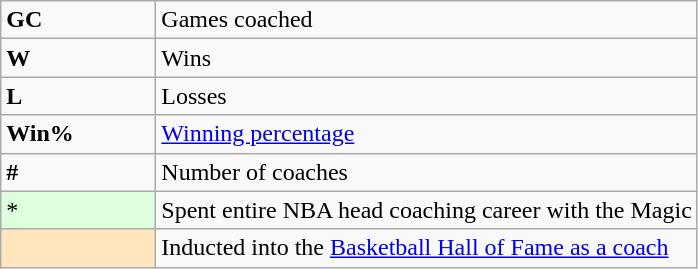<table class="wikitable">
<tr>
<td><strong>GC</strong></td>
<td>Games coached</td>
</tr>
<tr>
<td><strong>W</strong></td>
<td>Wins</td>
</tr>
<tr>
<td><strong>L</strong></td>
<td>Losses</td>
</tr>
<tr>
<td><strong>Win%</strong></td>
<td><a href='#'>Winning percentage</a></td>
</tr>
<tr>
<td><strong>#</strong></td>
<td>Number of coaches</td>
</tr>
<tr>
<td style="background-color:#ddffdd; width:6em">*</td>
<td>Spent entire NBA head coaching career with the Magic</td>
</tr>
<tr>
<td style="background-color:#FFE6BD; width:6em"></td>
<td>Inducted into the <a href='#'>Basketball Hall of Fame as a coach</a></td>
</tr>
</table>
